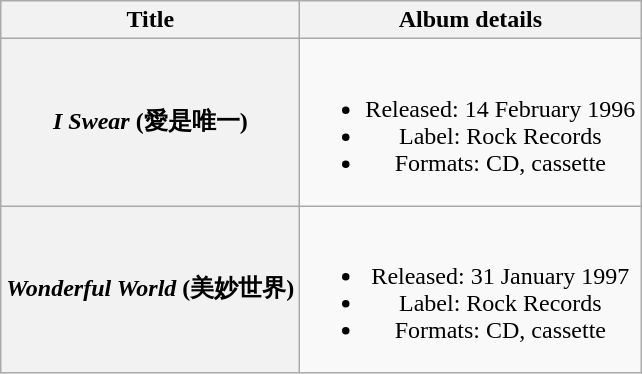<table class="wikitable plainrowheaders" style="text-align:center;">
<tr>
<th scope="col">Title</th>
<th scope="col">Album details</th>
</tr>
<tr>
<th scope="row"><em>I Swear</em> (愛是唯一)</th>
<td><br><ul><li>Released: 14 February 1996</li><li>Label: Rock Records</li><li>Formats: CD, cassette</li></ul></td>
</tr>
<tr>
<th scope="row"><em>Wonderful World</em> (美妙世界)</th>
<td><br><ul><li>Released: 31 January 1997</li><li>Label: Rock Records</li><li>Formats: CD, cassette</li></ul></td>
</tr>
</table>
